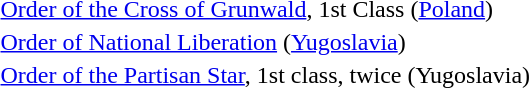<table>
<tr>
<td></td>
<td><a href='#'>Order of the Cross of Grunwald</a>, 1st Class (<a href='#'>Poland</a>)</td>
</tr>
<tr>
<td></td>
<td><a href='#'>Order of National Liberation</a> (<a href='#'>Yugoslavia</a>)</td>
</tr>
<tr>
<td></td>
<td><a href='#'>Order of the Partisan Star</a>, 1st class, twice (Yugoslavia)</td>
</tr>
<tr>
</tr>
</table>
